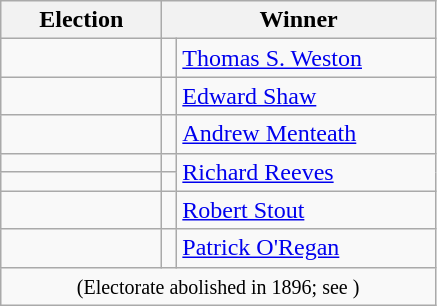<table class=wikitable>
<tr>
<th width=100>Election</th>
<th width=175 colspan=2>Winner</th>
</tr>
<tr>
<td></td>
<td></td>
<td><a href='#'>Thomas S. Weston</a></td>
</tr>
<tr>
<td></td>
<td></td>
<td><a href='#'>Edward Shaw</a></td>
</tr>
<tr>
<td></td>
<td></td>
<td><a href='#'>Andrew Menteath</a></td>
</tr>
<tr>
<td></td>
<td></td>
<td rowspan=2><a href='#'>Richard Reeves</a></td>
</tr>
<tr>
<td></td>
<td></td>
</tr>
<tr>
<td></td>
<td></td>
<td><a href='#'>Robert Stout</a></td>
</tr>
<tr>
<td></td>
<td></td>
<td><a href='#'>Patrick O'Regan</a></td>
</tr>
<tr>
<td colspan=3 align=center><small>(Electorate abolished in 1896; see )</small></td>
</tr>
</table>
